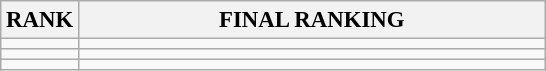<table class="wikitable" style="font-size:95%;">
<tr>
<th>RANK</th>
<th align="left" style="width: 20em">FINAL RANKING</th>
</tr>
<tr>
<td align="center"></td>
<td></td>
</tr>
<tr>
<td align="center"></td>
<td></td>
</tr>
<tr>
<td align="center"></td>
<td></td>
</tr>
</table>
